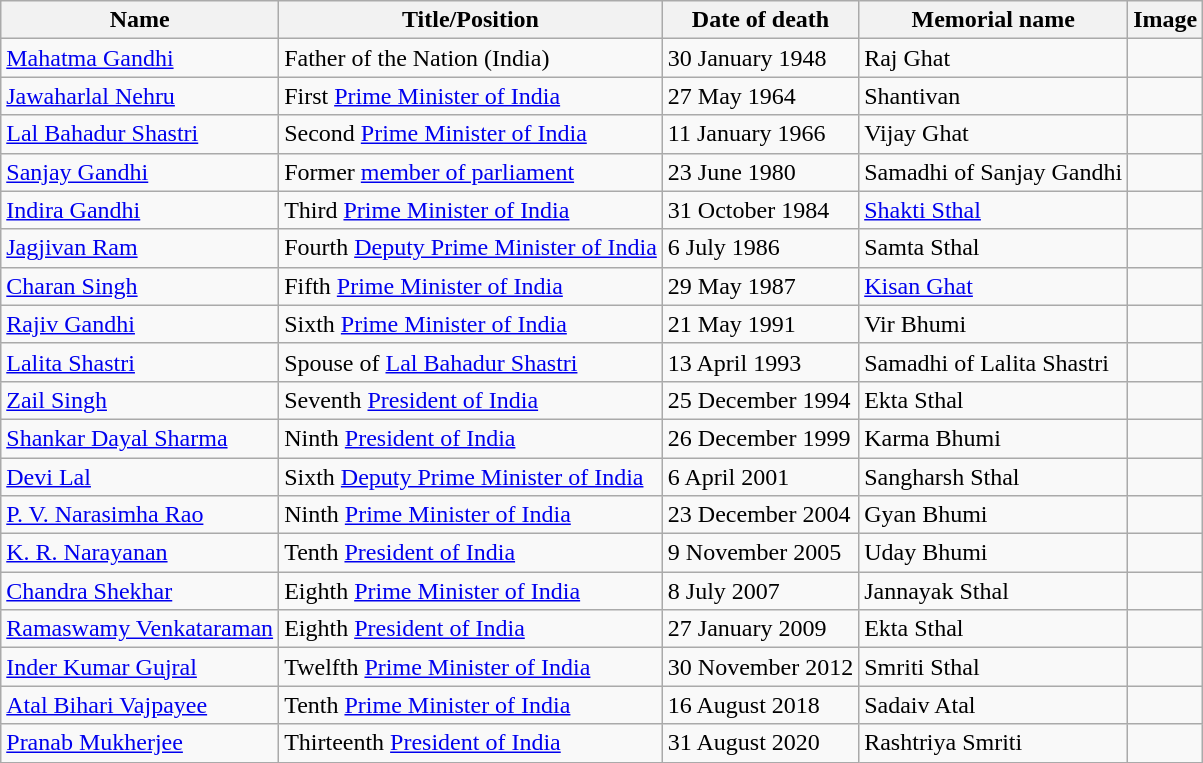<table class="wikitable sortable" style="text-align:left;">
<tr>
<th>Name</th>
<th>Title/Position</th>
<th>Date of death</th>
<th>Memorial name<br></th>
<th>Image</th>
</tr>
<tr>
<td><a href='#'>Mahatma Gandhi</a></td>
<td>Father of the Nation (India)</td>
<td>30 January 1948</td>
<td>Raj Ghat<br></td>
<td></td>
</tr>
<tr>
<td><a href='#'>Jawaharlal Nehru</a></td>
<td>First <a href='#'>Prime Minister of India</a></td>
<td>27 May 1964</td>
<td>Shantivan<br></td>
<td></td>
</tr>
<tr>
<td><a href='#'>Lal Bahadur Shastri</a></td>
<td>Second <a href='#'>Prime Minister of India</a></td>
<td>11 January 1966</td>
<td>Vijay Ghat<br></td>
<td></td>
</tr>
<tr>
<td><a href='#'>Sanjay Gandhi</a></td>
<td>Former <a href='#'>member of parliament</a></td>
<td>23 June 1980</td>
<td>Samadhi of Sanjay Gandhi<br></td>
<td></td>
</tr>
<tr>
<td><a href='#'>Indira Gandhi</a></td>
<td>Third <a href='#'>Prime Minister of India</a></td>
<td>31 October 1984</td>
<td><a href='#'>Shakti Sthal</a><br></td>
<td></td>
</tr>
<tr>
<td><a href='#'>Jagjivan Ram</a></td>
<td>Fourth <a href='#'>Deputy Prime Minister of India</a></td>
<td>6 July 1986</td>
<td>Samta Sthal<br></td>
<td></td>
</tr>
<tr>
<td><a href='#'>Charan Singh</a></td>
<td>Fifth <a href='#'>Prime Minister of India</a></td>
<td>29 May 1987</td>
<td><a href='#'>Kisan Ghat</a><br></td>
<td></td>
</tr>
<tr>
<td><a href='#'>Rajiv Gandhi</a></td>
<td>Sixth <a href='#'>Prime Minister of India</a></td>
<td>21 May 1991</td>
<td>Vir Bhumi<br></td>
<td></td>
</tr>
<tr>
<td><a href='#'>Lalita Shastri</a></td>
<td>Spouse of <a href='#'>Lal Bahadur Shastri</a></td>
<td>13 April 1993</td>
<td>Samadhi of Lalita Shastri<br></td>
<td></td>
</tr>
<tr>
<td><a href='#'>Zail Singh</a></td>
<td>Seventh <a href='#'>President of India</a></td>
<td>25 December 1994</td>
<td>Ekta Sthal<br></td>
<td></td>
</tr>
<tr>
<td><a href='#'>Shankar Dayal Sharma</a></td>
<td>Ninth <a href='#'>President of India</a></td>
<td>26 December 1999</td>
<td>Karma Bhumi<br></td>
<td></td>
</tr>
<tr>
<td><a href='#'>Devi Lal</a></td>
<td>Sixth <a href='#'>Deputy Prime Minister of India</a></td>
<td>6 April 2001</td>
<td>Sangharsh Sthal<br></td>
<td></td>
</tr>
<tr>
<td><a href='#'>P. V. Narasimha Rao</a></td>
<td>Ninth <a href='#'>Prime Minister of India</a></td>
<td>23 December 2004</td>
<td>Gyan Bhumi<br></td>
<td></td>
</tr>
<tr>
<td><a href='#'>K. R. Narayanan</a></td>
<td>Tenth <a href='#'>President of India</a></td>
<td>9 November 2005</td>
<td>Uday Bhumi<br></td>
<td></td>
</tr>
<tr>
<td><a href='#'>Chandra Shekhar</a></td>
<td>Eighth <a href='#'>Prime Minister of India</a></td>
<td>8 July 2007</td>
<td>Jannayak Sthal<br></td>
<td></td>
</tr>
<tr>
<td><a href='#'>Ramaswamy Venkataraman</a></td>
<td>Eighth <a href='#'>President of India</a></td>
<td>27 January 2009</td>
<td>Ekta Sthal<br></td>
<td></td>
</tr>
<tr>
<td><a href='#'>Inder Kumar Gujral</a></td>
<td>Twelfth <a href='#'>Prime Minister of India</a></td>
<td>30 November 2012</td>
<td>Smriti Sthal<br></td>
<td></td>
</tr>
<tr>
<td><a href='#'>Atal Bihari Vajpayee</a></td>
<td>Tenth <a href='#'>Prime Minister of India</a></td>
<td>16 August 2018</td>
<td>Sadaiv Atal<br></td>
<td></td>
</tr>
<tr>
<td><a href='#'>Pranab Mukherjee</a></td>
<td>Thirteenth <a href='#'>President of India</a></td>
<td>31 August 2020</td>
<td>Rashtriya Smriti <br> </td>
<td></td>
</tr>
</table>
